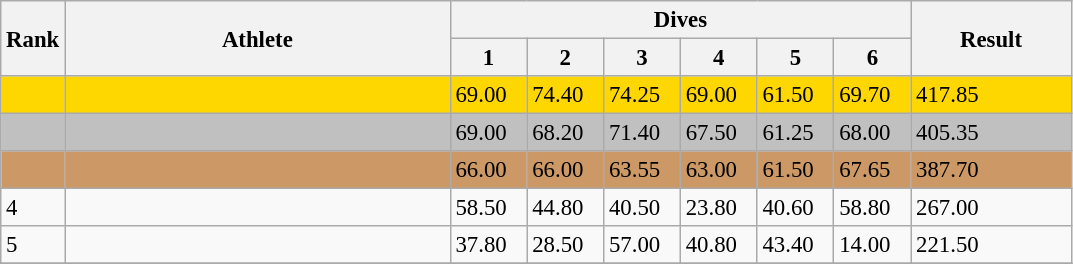<table class="wikitable" style="font-size:95%" style="width:35em;" style="text-align:center">
<tr>
<th rowspan=2>Rank</th>
<th rowspan=2 width=250>Athlete</th>
<th colspan=6 width=300>Dives</th>
<th rowspan=2 width=100>Result</th>
</tr>
<tr>
<th>1</th>
<th>2</th>
<th>3</th>
<th>4</th>
<th>5</th>
<th>6</th>
</tr>
<tr bgcolor=gold>
<td></td>
<td align=left></td>
<td>69.00</td>
<td>74.40</td>
<td>74.25</td>
<td>69.00</td>
<td>61.50</td>
<td>69.70</td>
<td>417.85</td>
</tr>
<tr bgcolor=silver>
<td></td>
<td align=left></td>
<td>69.00</td>
<td>68.20</td>
<td>71.40</td>
<td>67.50</td>
<td>61.25</td>
<td>68.00</td>
<td>405.35</td>
</tr>
<tr bgcolor=cc9966>
<td></td>
<td align=left></td>
<td>66.00</td>
<td>66.00</td>
<td>63.55</td>
<td>63.00</td>
<td>61.50</td>
<td>67.65</td>
<td>387.70</td>
</tr>
<tr>
<td>4</td>
<td align=left></td>
<td>58.50</td>
<td>44.80</td>
<td>40.50</td>
<td>23.80</td>
<td>40.60</td>
<td>58.80</td>
<td>267.00</td>
</tr>
<tr>
<td>5</td>
<td align=left></td>
<td>37.80</td>
<td>28.50</td>
<td>57.00</td>
<td>40.80</td>
<td>43.40</td>
<td>14.00</td>
<td>221.50</td>
</tr>
<tr>
</tr>
</table>
